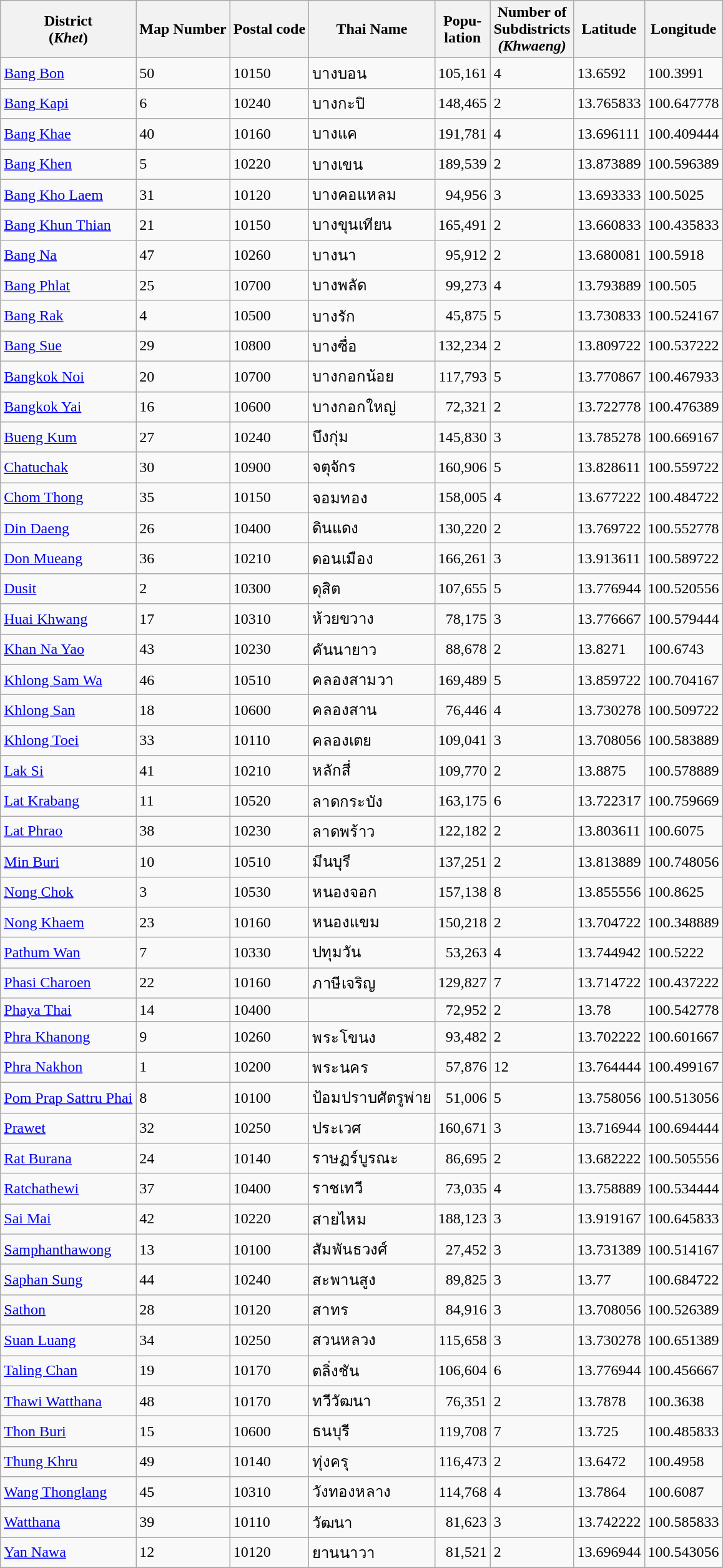<table class="wikitable sortable">
<tr align=center style="background:#d8edff">
<th>District<br>(<em>Khet</em>)</th>
<th>Map Number</th>
<th>Postal code</th>
<th>Thai Name</th>
<th>Popu-<br>lation<br></th>
<th>Number of<br>Subdistricts<br><em>(Khwaeng)</em></th>
<th>Latitude</th>
<th>Longitude</th>
</tr>
<tr>
<td><a href='#'>Bang Bon</a></td>
<td>50</td>
<td>10150</td>
<td>บางบอน</td>
<td align=right>105,161</td>
<td>4</td>
<td>13.6592</td>
<td>100.3991</td>
</tr>
<tr>
<td><a href='#'>Bang Kapi</a></td>
<td>6</td>
<td>10240</td>
<td>บางกะปิ</td>
<td align=right>148,465</td>
<td>2</td>
<td>13.765833</td>
<td>100.647778</td>
</tr>
<tr>
<td><a href='#'>Bang Khae</a></td>
<td>40</td>
<td>10160</td>
<td>บางแค</td>
<td align=right>191,781</td>
<td>4</td>
<td>13.696111</td>
<td>100.409444</td>
</tr>
<tr>
<td><a href='#'>Bang Khen</a></td>
<td>5</td>
<td>10220</td>
<td>บางเขน</td>
<td align=right>189,539</td>
<td>2</td>
<td>13.873889</td>
<td>100.596389</td>
</tr>
<tr>
<td><a href='#'>Bang Kho Laem</a></td>
<td>31</td>
<td>10120</td>
<td>บางคอแหลม</td>
<td align=right>94,956</td>
<td>3</td>
<td>13.693333</td>
<td>100.5025</td>
</tr>
<tr>
<td><a href='#'>Bang Khun Thian</a></td>
<td>21</td>
<td>10150</td>
<td>บางขุนเทียน</td>
<td align=right>165,491</td>
<td>2</td>
<td>13.660833</td>
<td>100.435833</td>
</tr>
<tr>
<td><a href='#'>Bang Na</a></td>
<td>47</td>
<td>10260</td>
<td>บางนา</td>
<td align=right>95,912</td>
<td>2</td>
<td>13.680081</td>
<td>100.5918</td>
</tr>
<tr>
<td><a href='#'>Bang Phlat</a></td>
<td>25</td>
<td>10700</td>
<td>บางพลัด</td>
<td align=right>99,273</td>
<td>4</td>
<td>13.793889</td>
<td>100.505</td>
</tr>
<tr>
<td><a href='#'>Bang Rak</a></td>
<td>4</td>
<td>10500</td>
<td>บางรัก</td>
<td align=right>45,875</td>
<td>5</td>
<td>13.730833</td>
<td>100.524167</td>
</tr>
<tr>
<td><a href='#'>Bang Sue</a></td>
<td>29</td>
<td>10800</td>
<td>บางซื่อ</td>
<td align=right>132,234</td>
<td>2</td>
<td>13.809722</td>
<td>100.537222</td>
</tr>
<tr>
<td><a href='#'>Bangkok Noi</a></td>
<td>20</td>
<td>10700</td>
<td>บางกอกน้อย</td>
<td align=right>117,793</td>
<td>5</td>
<td>13.770867</td>
<td>100.467933</td>
</tr>
<tr>
<td><a href='#'>Bangkok Yai</a></td>
<td>16</td>
<td>10600</td>
<td>บางกอกใหญ่</td>
<td align=right>72,321</td>
<td>2</td>
<td>13.722778</td>
<td>100.476389</td>
</tr>
<tr>
<td><a href='#'>Bueng Kum</a></td>
<td>27</td>
<td>10240</td>
<td>บึงกุ่ม</td>
<td align=right>145,830</td>
<td>3</td>
<td>13.785278</td>
<td>100.669167</td>
</tr>
<tr>
<td><a href='#'>Chatuchak</a></td>
<td>30</td>
<td>10900</td>
<td>จตุจักร</td>
<td align=right>160,906</td>
<td>5</td>
<td>13.828611</td>
<td>100.559722</td>
</tr>
<tr>
<td><a href='#'>Chom Thong</a></td>
<td>35</td>
<td>10150</td>
<td>จอมทอง</td>
<td align=right>158,005</td>
<td>4</td>
<td>13.677222</td>
<td>100.484722</td>
</tr>
<tr>
<td><a href='#'>Din Daeng</a></td>
<td>26</td>
<td>10400</td>
<td>ดินแดง</td>
<td align=right>130,220</td>
<td>2</td>
<td>13.769722</td>
<td>100.552778</td>
</tr>
<tr>
<td><a href='#'>Don Mueang</a></td>
<td>36</td>
<td>10210</td>
<td>ดอนเมือง</td>
<td align=right>166,261</td>
<td>3</td>
<td>13.913611</td>
<td>100.589722</td>
</tr>
<tr>
<td><a href='#'>Dusit</a></td>
<td>2</td>
<td>10300</td>
<td>ดุสิต</td>
<td align=right>107,655</td>
<td>5</td>
<td>13.776944</td>
<td>100.520556</td>
</tr>
<tr>
<td><a href='#'>Huai Khwang</a></td>
<td>17</td>
<td>10310</td>
<td>ห้วยขวาง</td>
<td align=right>78,175</td>
<td>3</td>
<td>13.776667</td>
<td>100.579444</td>
</tr>
<tr>
<td><a href='#'>Khan Na Yao</a></td>
<td>43</td>
<td>10230</td>
<td>คันนายาว</td>
<td align=right>88,678</td>
<td>2</td>
<td>13.8271</td>
<td>100.6743</td>
</tr>
<tr>
<td><a href='#'>Khlong Sam Wa</a></td>
<td>46</td>
<td>10510</td>
<td>คลองสามวา</td>
<td align=right>169,489</td>
<td>5</td>
<td>13.859722</td>
<td>100.704167</td>
</tr>
<tr>
<td><a href='#'>Khlong San</a></td>
<td>18</td>
<td>10600</td>
<td>คลองสาน</td>
<td align=right>76,446</td>
<td>4</td>
<td>13.730278</td>
<td>100.509722</td>
</tr>
<tr>
<td><a href='#'>Khlong Toei</a></td>
<td>33</td>
<td>10110</td>
<td>คลองเตย</td>
<td align=right>109,041</td>
<td>3</td>
<td>13.708056</td>
<td>100.583889</td>
</tr>
<tr>
<td><a href='#'>Lak Si</a></td>
<td>41</td>
<td>10210</td>
<td>หลักสี่</td>
<td align=right>109,770</td>
<td>2</td>
<td>13.8875</td>
<td>100.578889</td>
</tr>
<tr>
<td><a href='#'>Lat Krabang</a></td>
<td>11</td>
<td>10520</td>
<td>ลาดกระบัง</td>
<td align=right>163,175</td>
<td>6</td>
<td>13.722317</td>
<td>100.759669</td>
</tr>
<tr>
<td><a href='#'>Lat Phrao</a></td>
<td>38</td>
<td>10230</td>
<td>ลาดพร้าว</td>
<td align=right>122,182</td>
<td>2</td>
<td>13.803611</td>
<td>100.6075</td>
</tr>
<tr>
<td><a href='#'>Min Buri</a></td>
<td>10</td>
<td>10510</td>
<td>มีนบุรี</td>
<td align=right>137,251</td>
<td>2</td>
<td>13.813889</td>
<td>100.748056</td>
</tr>
<tr>
<td><a href='#'>Nong Chok</a></td>
<td>3</td>
<td>10530</td>
<td>หนองจอก</td>
<td align=right>157,138</td>
<td>8</td>
<td>13.855556</td>
<td>100.8625</td>
</tr>
<tr>
<td><a href='#'>Nong Khaem</a></td>
<td>23</td>
<td>10160</td>
<td>หนองแขม</td>
<td align=right>150,218</td>
<td>2</td>
<td>13.704722</td>
<td>100.348889</td>
</tr>
<tr>
<td><a href='#'>Pathum Wan</a></td>
<td>7</td>
<td>10330</td>
<td>ปทุมวัน</td>
<td align=right>53,263</td>
<td>4</td>
<td>13.744942</td>
<td>100.5222</td>
</tr>
<tr>
<td><a href='#'>Phasi Charoen</a></td>
<td>22</td>
<td>10160</td>
<td>ภาษีเจริญ</td>
<td align=right>129,827</td>
<td>7</td>
<td>13.714722</td>
<td>100.437222</td>
</tr>
<tr>
<td><a href='#'>Phaya Thai</a></td>
<td>14</td>
<td>10400</td>
<td></td>
<td align=right>72,952</td>
<td>2</td>
<td>13.78</td>
<td>100.542778</td>
</tr>
<tr>
<td><a href='#'>Phra Khanong</a></td>
<td>9</td>
<td>10260</td>
<td>พระโขนง</td>
<td align=right>93,482</td>
<td>2</td>
<td>13.702222</td>
<td>100.601667</td>
</tr>
<tr>
<td><a href='#'>Phra Nakhon</a></td>
<td>1</td>
<td>10200</td>
<td>พระนคร</td>
<td align=right>57,876</td>
<td>12</td>
<td>13.764444</td>
<td>100.499167</td>
</tr>
<tr>
<td><a href='#'>Pom Prap Sattru Phai</a></td>
<td>8</td>
<td>10100</td>
<td>ป้อมปราบศัตรูพ่าย</td>
<td align=right>51,006</td>
<td>5</td>
<td>13.758056</td>
<td>100.513056</td>
</tr>
<tr>
<td><a href='#'>Prawet</a></td>
<td>32</td>
<td>10250</td>
<td>ประเวศ</td>
<td align=right>160,671</td>
<td>3</td>
<td>13.716944</td>
<td>100.694444</td>
</tr>
<tr>
<td><a href='#'>Rat Burana</a></td>
<td>24</td>
<td>10140</td>
<td>ราษฏร์บูรณะ</td>
<td align=right>86,695</td>
<td>2</td>
<td>13.682222</td>
<td>100.505556</td>
</tr>
<tr>
<td><a href='#'>Ratchathewi</a></td>
<td>37</td>
<td>10400</td>
<td>ราชเทวี</td>
<td align=right>73,035</td>
<td>4</td>
<td>13.758889</td>
<td>100.534444</td>
</tr>
<tr>
<td><a href='#'>Sai Mai</a></td>
<td>42</td>
<td>10220</td>
<td>สายไหม</td>
<td align=right>188,123</td>
<td>3</td>
<td>13.919167</td>
<td>100.645833</td>
</tr>
<tr>
<td><a href='#'>Samphanthawong</a></td>
<td>13</td>
<td>10100</td>
<td>สัมพันธวงศ์</td>
<td align=right>27,452</td>
<td>3</td>
<td>13.731389</td>
<td>100.514167</td>
</tr>
<tr>
<td><a href='#'>Saphan Sung</a></td>
<td>44</td>
<td>10240</td>
<td>สะพานสูง</td>
<td align=right>89,825</td>
<td>3</td>
<td>13.77</td>
<td>100.684722</td>
</tr>
<tr>
<td><a href='#'>Sathon</a></td>
<td>28</td>
<td>10120</td>
<td>สาทร</td>
<td align=right>84,916</td>
<td>3</td>
<td>13.708056</td>
<td>100.526389</td>
</tr>
<tr>
<td><a href='#'>Suan Luang</a></td>
<td>34</td>
<td>10250</td>
<td>สวนหลวง</td>
<td align=right>115,658</td>
<td>3</td>
<td>13.730278</td>
<td>100.651389</td>
</tr>
<tr>
<td><a href='#'>Taling Chan</a></td>
<td>19</td>
<td>10170</td>
<td>ตลิ่งชัน</td>
<td align=right>106,604</td>
<td>6</td>
<td>13.776944</td>
<td>100.456667</td>
</tr>
<tr>
<td><a href='#'>Thawi Watthana</a></td>
<td>48</td>
<td>10170</td>
<td>ทวีวัฒนา</td>
<td align=right>76,351</td>
<td>2</td>
<td>13.7878</td>
<td>100.3638</td>
</tr>
<tr>
<td><a href='#'>Thon Buri</a></td>
<td>15</td>
<td>10600</td>
<td>ธนบุรี</td>
<td align=right>119,708</td>
<td>7</td>
<td>13.725</td>
<td>100.485833</td>
</tr>
<tr>
<td><a href='#'>Thung Khru</a></td>
<td>49</td>
<td>10140</td>
<td>ทุ่งครุ</td>
<td align=right>116,473</td>
<td>2</td>
<td>13.6472</td>
<td>100.4958</td>
</tr>
<tr>
<td><a href='#'>Wang Thonglang</a></td>
<td>45</td>
<td>10310</td>
<td>วังทองหลาง</td>
<td align=right>114,768</td>
<td>4</td>
<td>13.7864</td>
<td>100.6087</td>
</tr>
<tr>
<td><a href='#'>Watthana</a></td>
<td>39</td>
<td>10110</td>
<td>วัฒนา</td>
<td align=right>81,623</td>
<td>3</td>
<td>13.742222</td>
<td>100.585833</td>
</tr>
<tr>
<td><a href='#'>Yan Nawa</a></td>
<td>12</td>
<td>10120</td>
<td>ยานนาวา</td>
<td align=right>81,521</td>
<td>2</td>
<td>13.696944</td>
<td>100.543056</td>
</tr>
<tr>
</tr>
</table>
